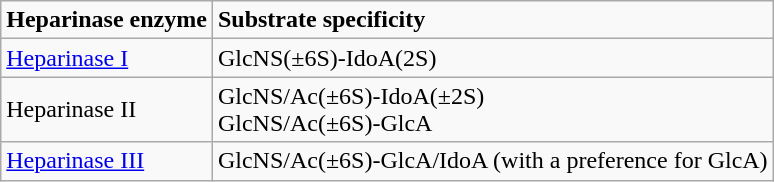<table class="wikitable" style="text-align:left">
<tr valign="top">
<td><strong>Heparinase enzyme</strong></td>
<td><strong>Substrate specificity</strong></td>
</tr>
<tr valign="top">
<td><a href='#'>Heparinase I</a></td>
<td>GlcNS(±6S)-IdoA(2S)</td>
</tr>
<tr>
<td>Heparinase II</td>
<td>GlcNS/Ac(±6S)-IdoA(±2S)<br> GlcNS/Ac(±6S)-GlcA</td>
</tr>
<tr>
<td><a href='#'>Heparinase III</a></td>
<td>GlcNS/Ac(±6S)-GlcA/IdoA (with a preference for GlcA)</td>
</tr>
</table>
